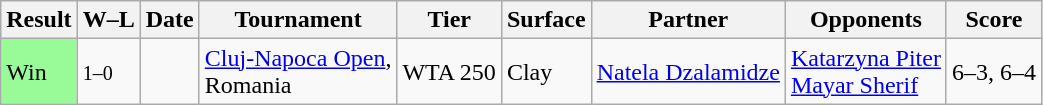<table class="sortable wikitable">
<tr>
<th>Result</th>
<th class="unsortable">W–L</th>
<th>Date</th>
<th>Tournament</th>
<th>Tier</th>
<th>Surface</th>
<th>Partner</th>
<th>Opponents</th>
<th class="unsortable">Score</th>
</tr>
<tr>
<td style="background:#98fb98;">Win</td>
<td><small>1–0</small></td>
<td><a href='#'></a></td>
<td><a href='#'>Cluj-Napoca Open</a>, <br>Romania</td>
<td>WTA 250</td>
<td>Clay</td>
<td> <a href='#'>Natela Dzalamidze</a></td>
<td> <a href='#'>Katarzyna Piter</a> <br>  <a href='#'>Mayar Sherif</a></td>
<td>6–3, 6–4</td>
</tr>
</table>
